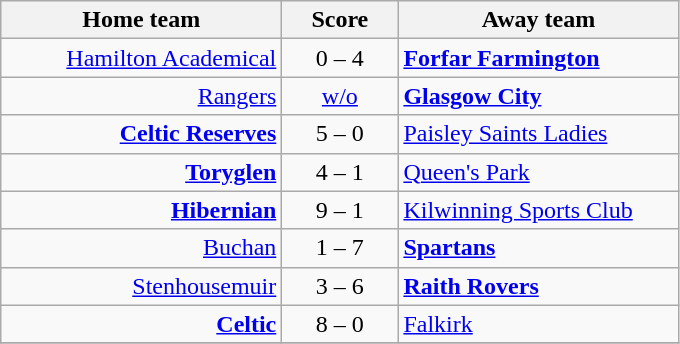<table class="wikitable" style="border-collapse: collapse;">
<tr>
<th align="right" width="180">Home team</th>
<th align="center" width="70"> Score </th>
<th align="left" width="180">Away team</th>
</tr>
<tr>
<td style="text-align: right;"><a href='#'>Hamilton Academical</a></td>
<td style="text-align: center;">0 – 4</td>
<td style="text-align: left;"><strong><a href='#'>Forfar Farmington</a></strong></td>
</tr>
<tr>
<td style="text-align: right;"><a href='#'>Rangers</a></td>
<td style="text-align: center;"><a href='#'>w/o</a></td>
<td style="text-align: left;"><strong><a href='#'>Glasgow City</a></strong></td>
</tr>
<tr>
<td style="text-align: right;"><strong><a href='#'>Celtic Reserves</a></strong></td>
<td style="text-align: center;">5 – 0</td>
<td style="text-align: left;"><a href='#'>Paisley Saints Ladies</a></td>
</tr>
<tr>
<td style="text-align: right;"><strong><a href='#'>Toryglen</a></strong></td>
<td style="text-align: center;">4 – 1</td>
<td style="text-align: left;"><a href='#'>Queen's Park</a></td>
</tr>
<tr>
<td style="text-align: right;"><strong><a href='#'>Hibernian</a></strong></td>
<td style="text-align: center;">9 – 1</td>
<td style="text-align: left;"><a href='#'>Kilwinning Sports Club</a></td>
</tr>
<tr>
<td style="text-align: right;"><a href='#'>Buchan</a></td>
<td style="text-align: center;">1 – 7</td>
<td style="text-align: left;"><strong><a href='#'>Spartans</a></strong></td>
</tr>
<tr>
<td style="text-align: right;"><a href='#'>Stenhousemuir</a></td>
<td style="text-align: center;">3 – 6</td>
<td style="text-align: left;"><strong><a href='#'>Raith Rovers</a></strong></td>
</tr>
<tr>
<td style="text-align: right;"><strong><a href='#'>Celtic</a></strong></td>
<td style="text-align: center;">8 – 0</td>
<td style="text-align: left;"><a href='#'>Falkirk</a></td>
</tr>
<tr>
</tr>
</table>
